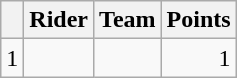<table class="wikitable">
<tr>
<th></th>
<th>Rider</th>
<th>Team</th>
<th>Points</th>
</tr>
<tr>
<td>1</td>
<td></td>
<td></td>
<td align=right>1</td>
</tr>
</table>
